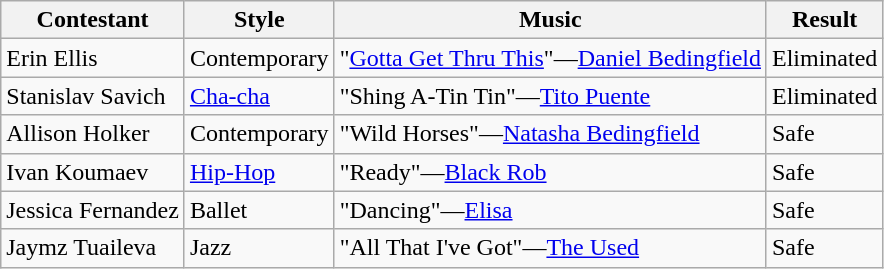<table class="wikitable">
<tr>
<th>Contestant</th>
<th>Style</th>
<th>Music</th>
<th>Result</th>
</tr>
<tr>
<td>Erin Ellis</td>
<td>Contemporary</td>
<td>"<a href='#'>Gotta Get Thru This</a>"—<a href='#'>Daniel Bedingfield</a></td>
<td>Eliminated</td>
</tr>
<tr>
<td>Stanislav Savich</td>
<td><a href='#'>Cha-cha</a></td>
<td>"Shing A-Tin Tin"—<a href='#'>Tito Puente</a></td>
<td>Eliminated</td>
</tr>
<tr>
<td>Allison Holker</td>
<td>Contemporary</td>
<td>"Wild Horses"—<a href='#'>Natasha Bedingfield</a></td>
<td>Safe</td>
</tr>
<tr>
<td>Ivan Koumaev</td>
<td><a href='#'>Hip-Hop</a></td>
<td>"Ready"—<a href='#'>Black Rob</a></td>
<td>Safe</td>
</tr>
<tr>
<td>Jessica Fernandez</td>
<td>Ballet</td>
<td>"Dancing"—<a href='#'>Elisa</a></td>
<td>Safe</td>
</tr>
<tr>
<td>Jaymz Tuaileva</td>
<td>Jazz</td>
<td>"All That I've Got"—<a href='#'>The Used</a></td>
<td>Safe</td>
</tr>
</table>
